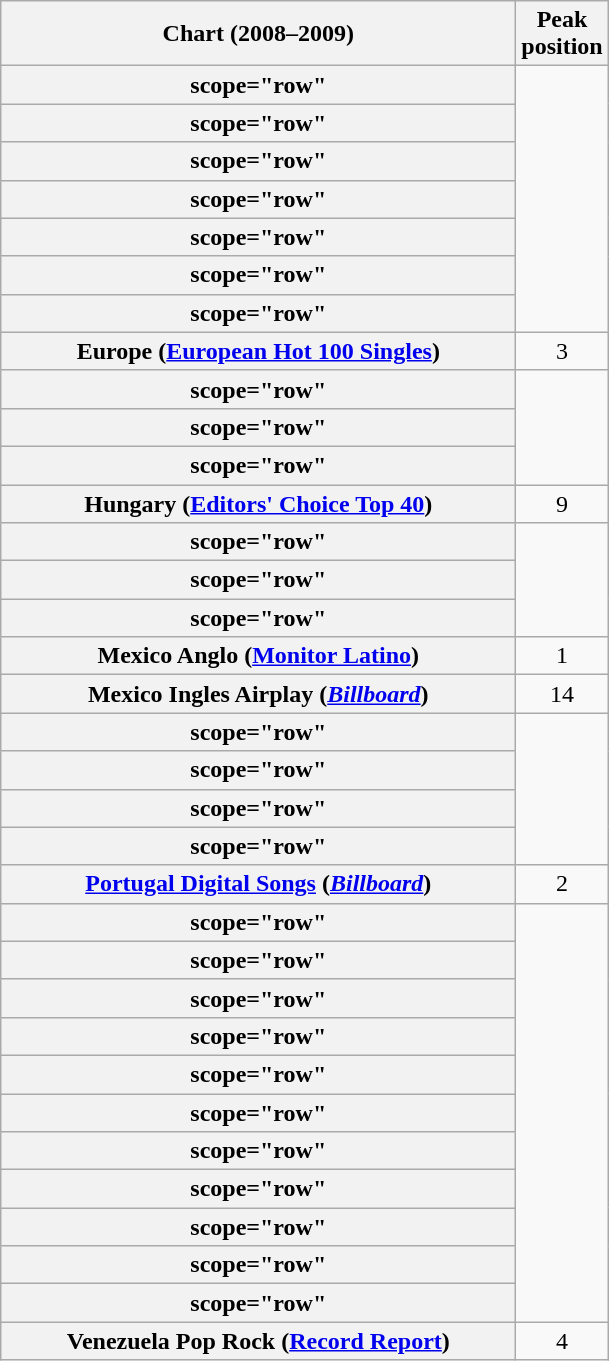<table class="wikitable sortable plainrowheaders" style="text-align:center">
<tr>
<th scope="col" style="width:21em;">Chart (2008–2009)</th>
<th scope="col">Peak<br>position</th>
</tr>
<tr>
<th>scope="row" </th>
</tr>
<tr>
<th>scope="row" </th>
</tr>
<tr>
<th>scope="row" </th>
</tr>
<tr>
<th>scope="row" </th>
</tr>
<tr>
<th>scope="row" </th>
</tr>
<tr>
<th>scope="row" </th>
</tr>
<tr>
<th>scope="row" </th>
</tr>
<tr>
<th scope="row">Europe (<a href='#'>European Hot 100 Singles</a>)</th>
<td>3</td>
</tr>
<tr>
<th>scope="row" </th>
</tr>
<tr>
<th>scope="row" </th>
</tr>
<tr>
<th>scope="row" </th>
</tr>
<tr>
<th scope="row">Hungary (<a href='#'>Editors' Choice Top 40</a>)</th>
<td>9</td>
</tr>
<tr>
<th>scope="row" </th>
</tr>
<tr>
<th>scope="row" </th>
</tr>
<tr>
<th>scope="row" </th>
</tr>
<tr>
<th scope="row">Mexico Anglo (<a href='#'>Monitor Latino</a>)</th>
<td>1</td>
</tr>
<tr>
<th scope="row">Mexico Ingles Airplay (<a href='#'><em>Billboard</em></a>)</th>
<td>14</td>
</tr>
<tr>
<th>scope="row" </th>
</tr>
<tr>
<th>scope="row" </th>
</tr>
<tr>
<th>scope="row" </th>
</tr>
<tr>
<th>scope="row" </th>
</tr>
<tr>
<th scope="row"><a href='#'>Portugal Digital Songs</a> (<em><a href='#'>Billboard</a></em>)</th>
<td>2</td>
</tr>
<tr>
<th>scope="row" </th>
</tr>
<tr>
<th>scope="row" </th>
</tr>
<tr>
<th>scope="row" </th>
</tr>
<tr>
<th>scope="row" </th>
</tr>
<tr>
<th>scope="row" </th>
</tr>
<tr>
<th>scope="row" </th>
</tr>
<tr>
<th>scope="row" </th>
</tr>
<tr>
<th>scope="row" </th>
</tr>
<tr>
<th>scope="row" </th>
</tr>
<tr>
<th>scope="row" </th>
</tr>
<tr>
<th>scope="row" </th>
</tr>
<tr>
<th scope="row">Venezuela Pop Rock (<a href='#'>Record Report</a>)</th>
<td>4</td>
</tr>
</table>
